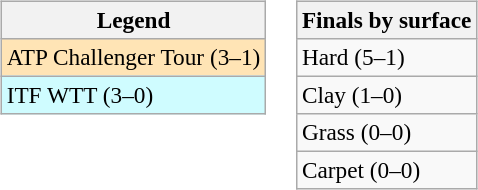<table>
<tr valign=top>
<td><br><table class=wikitable style=font-size:97%>
<tr>
<th>Legend</th>
</tr>
<tr style="background:moccasin;">
<td>ATP Challenger Tour (3–1)</td>
</tr>
<tr style="background:#cffcff;">
<td>ITF WTT (3–0)</td>
</tr>
</table>
</td>
<td><br><table class=wikitable style=font-size:97%>
<tr>
<th>Finals by surface</th>
</tr>
<tr>
<td>Hard (5–1)</td>
</tr>
<tr>
<td>Clay (1–0)</td>
</tr>
<tr>
<td>Grass (0–0)</td>
</tr>
<tr>
<td>Carpet (0–0)</td>
</tr>
</table>
</td>
</tr>
</table>
